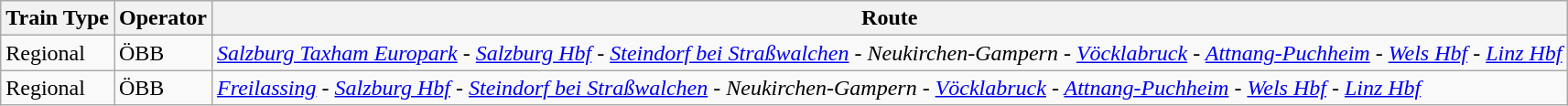<table class="wikitable vatop">
<tr>
<th>Train Type</th>
<th>Operator</th>
<th>Route</th>
</tr>
<tr>
<td>Regional</td>
<td>ÖBB</td>
<td><em><a href='#'>Salzburg Taxham Europark</a> - <a href='#'>Salzburg Hbf</a> - <a href='#'>Steindorf bei Straßwalchen</a> - Neukirchen-Gampern - <a href='#'>Vöcklabruck</a> - <a href='#'>Attnang-Puchheim</a> - <a href='#'>Wels Hbf</a> - <a href='#'>Linz Hbf</a></em></td>
</tr>
<tr>
<td>Regional</td>
<td>ÖBB</td>
<td><em><a href='#'>Freilassing</a> - <a href='#'>Salzburg Hbf</a> - <a href='#'>Steindorf bei Straßwalchen</a> - Neukirchen-Gampern - <a href='#'>Vöcklabruck</a> - <a href='#'>Attnang-Puchheim</a> - <a href='#'>Wels Hbf</a> - <a href='#'>Linz Hbf</a></em></td>
</tr>
</table>
